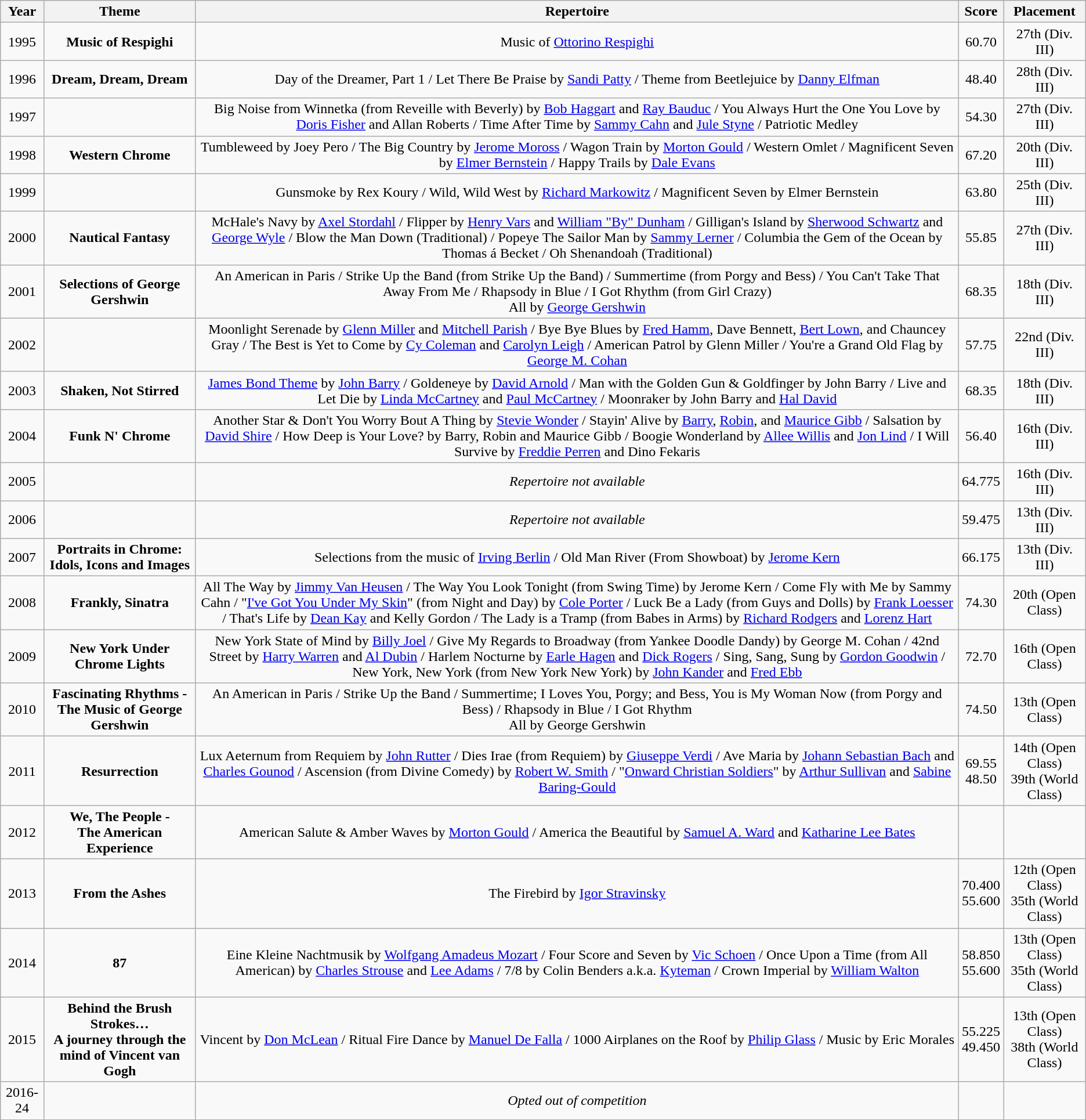<table class="wikitable" style="text-align:center;">
<tr>
<th>Year</th>
<th>Theme</th>
<th>Repertoire</th>
<th>Score</th>
<th>Placement</th>
</tr>
<tr>
<td>1995</td>
<td><strong>Music of Respighi</strong></td>
<td>Music of <a href='#'>Ottorino Respighi</a></td>
<td>60.70</td>
<td>27th (Div. III)</td>
</tr>
<tr>
<td>1996</td>
<td><strong>Dream, Dream, Dream</strong></td>
<td>Day of the Dreamer, Part 1 / Let There Be Praise by <a href='#'>Sandi Patty</a> / Theme from Beetlejuice by <a href='#'>Danny Elfman</a></td>
<td>48.40</td>
<td>28th (Div. III)</td>
</tr>
<tr>
<td>1997</td>
<td></td>
<td>Big Noise from Winnetka (from Reveille with Beverly) by <a href='#'>Bob Haggart</a> and <a href='#'>Ray Bauduc</a> / You Always Hurt the One You Love by <a href='#'>Doris Fisher</a> and Allan Roberts / Time After Time by <a href='#'>Sammy Cahn</a> and <a href='#'>Jule Styne</a> / Patriotic Medley</td>
<td>54.30</td>
<td>27th (Div. III)</td>
</tr>
<tr>
<td>1998</td>
<td><strong>Western Chrome</strong></td>
<td>Tumbleweed by Joey Pero / The Big Country by <a href='#'>Jerome Moross</a> / Wagon Train by <a href='#'>Morton Gould</a> / Western Omlet / Magnificent Seven by <a href='#'>Elmer Bernstein</a> / Happy Trails by <a href='#'>Dale Evans</a></td>
<td>67.20</td>
<td>20th (Div. III)</td>
</tr>
<tr>
<td>1999</td>
<td></td>
<td>Gunsmoke by Rex Koury / Wild, Wild West by <a href='#'>Richard Markowitz</a> / Magnificent Seven by Elmer Bernstein</td>
<td>63.80</td>
<td>25th (Div. III)</td>
</tr>
<tr>
<td>2000</td>
<td><strong>Nautical Fantasy</strong></td>
<td>McHale's Navy by <a href='#'>Axel Stordahl</a> / Flipper by <a href='#'>Henry Vars</a> and <a href='#'>William "By" Dunham</a> / Gilligan's Island by <a href='#'>Sherwood Schwartz</a> and <a href='#'>George Wyle</a> / Blow the Man Down (Traditional) / Popeye The Sailor Man by <a href='#'>Sammy Lerner</a> / Columbia the Gem of the Ocean by Thomas á Becket / Oh Shenandoah (Traditional)</td>
<td>55.85</td>
<td>27th (Div. III)</td>
</tr>
<tr>
<td>2001</td>
<td><strong>Selections of George Gershwin</strong></td>
<td>An American in Paris / Strike Up the Band (from Strike Up the Band) / Summertime (from Porgy and Bess) / You Can't Take That Away From Me / Rhapsody in Blue / I Got Rhythm (from Girl Crazy)<br>All by <a href='#'>George Gershwin</a></td>
<td>68.35</td>
<td>18th (Div. III)</td>
</tr>
<tr>
<td>2002</td>
<td></td>
<td>Moonlight Serenade by <a href='#'>Glenn Miller</a> and <a href='#'>Mitchell Parish</a> / Bye Bye Blues by <a href='#'>Fred Hamm</a>, Dave Bennett, <a href='#'>Bert Lown</a>, and Chauncey Gray / The Best is Yet to Come by <a href='#'>Cy Coleman</a> and <a href='#'>Carolyn Leigh</a> / American Patrol by Glenn Miller / You're a Grand Old Flag by <a href='#'>George M. Cohan</a></td>
<td>57.75</td>
<td>22nd (Div. III)</td>
</tr>
<tr>
<td>2003</td>
<td><strong>Shaken, Not Stirred</strong></td>
<td><a href='#'>James Bond Theme</a> by <a href='#'>John Barry</a> / Goldeneye by <a href='#'>David Arnold</a> / Man with the Golden Gun & Goldfinger by John Barry / Live and Let Die by <a href='#'>Linda McCartney</a> and <a href='#'>Paul McCartney</a> / Moonraker by John Barry and <a href='#'>Hal David</a></td>
<td>68.35</td>
<td>18th (Div. III)</td>
</tr>
<tr>
<td>2004</td>
<td><strong>Funk N' Chrome</strong></td>
<td>Another Star & Don't You Worry Bout A Thing by <a href='#'>Stevie Wonder</a> / Stayin' Alive by <a href='#'>Barry</a>, <a href='#'>Robin</a>, and <a href='#'>Maurice Gibb</a> / Salsation by <a href='#'>David Shire</a> / How Deep is Your Love? by Barry, Robin and Maurice Gibb / Boogie Wonderland by <a href='#'>Allee Willis</a> and <a href='#'>Jon Lind</a> / I Will Survive by <a href='#'>Freddie Perren</a> and Dino Fekaris</td>
<td>56.40</td>
<td>16th (Div. III)</td>
</tr>
<tr>
<td>2005</td>
<td></td>
<td><em>Repertoire not available</em></td>
<td>64.775</td>
<td>16th (Div. III)</td>
</tr>
<tr>
<td>2006</td>
<td></td>
<td><em>Repertoire not available</em></td>
<td>59.475</td>
<td>13th (Div. III)</td>
</tr>
<tr>
<td>2007</td>
<td><strong>Portraits in Chrome:<br>Idols, Icons and Images</strong></td>
<td>Selections from the music of <a href='#'>Irving Berlin</a> / Old Man River (From Showboat) by <a href='#'>Jerome Kern</a></td>
<td>66.175</td>
<td>13th (Div. III)</td>
</tr>
<tr>
<td>2008</td>
<td><strong>Frankly, Sinatra</strong></td>
<td>All The Way by <a href='#'>Jimmy Van Heusen</a> / The Way You Look Tonight (from Swing Time) by Jerome Kern / Come Fly with Me by Sammy Cahn / "<a href='#'>I've Got You Under My Skin</a>" (from Night and Day) by <a href='#'>Cole Porter</a> / Luck Be a Lady (from Guys and Dolls) by <a href='#'>Frank Loesser</a> / That's Life by <a href='#'>Dean Kay</a> and Kelly Gordon / The Lady is a Tramp (from Babes in Arms) by <a href='#'>Richard Rodgers</a> and <a href='#'>Lorenz Hart</a></td>
<td>74.30</td>
<td>20th (Open Class)</td>
</tr>
<tr>
<td>2009</td>
<td><strong>New York Under Chrome Lights</strong></td>
<td>New York State of Mind by <a href='#'>Billy Joel</a> / Give My Regards to Broadway (from Yankee Doodle Dandy) by George M. Cohan / 42nd Street by <a href='#'>Harry Warren</a> and <a href='#'>Al Dubin</a> / Harlem Nocturne by <a href='#'>Earle Hagen</a> and <a href='#'>Dick Rogers</a> / Sing, Sang, Sung by <a href='#'>Gordon Goodwin</a> / New York, New York (from New York New York) by <a href='#'>John Kander</a> and <a href='#'>Fred Ebb</a></td>
<td>72.70</td>
<td>16th (Open Class)</td>
</tr>
<tr>
<td>2010</td>
<td><strong>Fascinating Rhythms -<br>The Music of George Gershwin</strong></td>
<td>An American in Paris / Strike Up the Band / Summertime; I Loves You, Porgy; and Bess, You is My Woman Now (from Porgy and Bess) / Rhapsody in Blue / I Got Rhythm<br>All by George Gershwin</td>
<td>74.50</td>
<td>13th (Open Class)</td>
</tr>
<tr>
<td>2011</td>
<td><strong>Resurrection</strong></td>
<td>Lux Aeternum from Requiem by <a href='#'>John Rutter</a> / Dies Irae (from Requiem) by <a href='#'>Giuseppe Verdi</a> / Ave Maria by <a href='#'>Johann Sebastian Bach</a> and <a href='#'>Charles Gounod</a> / Ascension (from Divine Comedy) by <a href='#'>Robert W. Smith</a> / "<a href='#'>Onward Christian Soldiers</a>" by <a href='#'>Arthur Sullivan</a> and <a href='#'>Sabine Baring-Gould</a></td>
<td>69.55<br>48.50</td>
<td>14th (Open Class)<br>39th (World Class)</td>
</tr>
<tr>
<td>2012</td>
<td><strong>We, The People -<br>The American Experience</strong></td>
<td>American Salute & Amber Waves by <a href='#'>Morton Gould</a> / America the Beautiful by <a href='#'>Samuel A. Ward</a> and <a href='#'>Katharine Lee Bates</a></td>
<td></td>
<td></td>
</tr>
<tr>
<td>2013</td>
<td><strong>From the Ashes</strong></td>
<td>The Firebird by <a href='#'>Igor Stravinsky</a></td>
<td>70.400 <br>55.600</td>
<td>12th (Open Class)<br>35th (World Class)</td>
</tr>
<tr>
<td>2014</td>
<td><strong>87</strong></td>
<td>Eine Kleine Nachtmusik by <a href='#'>Wolfgang Amadeus Mozart</a> / Four Score and Seven by <a href='#'>Vic Schoen</a> / Once Upon a Time (from All American) by <a href='#'>Charles Strouse</a> and <a href='#'>Lee Adams</a> / 7/8 by Colin Benders a.k.a. <a href='#'>Kyteman</a> / Crown Imperial by <a href='#'>William Walton</a></td>
<td>58.850<br>55.600</td>
<td>13th (Open Class)<br>35th (World Class)</td>
</tr>
<tr>
<td>2015</td>
<td><strong>Behind the Brush Strokes… <br>A journey through the mind of Vincent van Gogh</strong></td>
<td>Vincent by <a href='#'>Don McLean</a> / Ritual Fire Dance by <a href='#'>Manuel De Falla</a> / 1000 Airplanes on the Roof by <a href='#'>Philip Glass</a> / Music by Eric Morales</td>
<td>55.225<br>49.450</td>
<td>13th (Open Class)<br>38th (World Class)</td>
</tr>
<tr>
<td>2016-24</td>
<td></td>
<td><em>Opted out of competition</em></td>
<td></td>
<td></td>
</tr>
</table>
